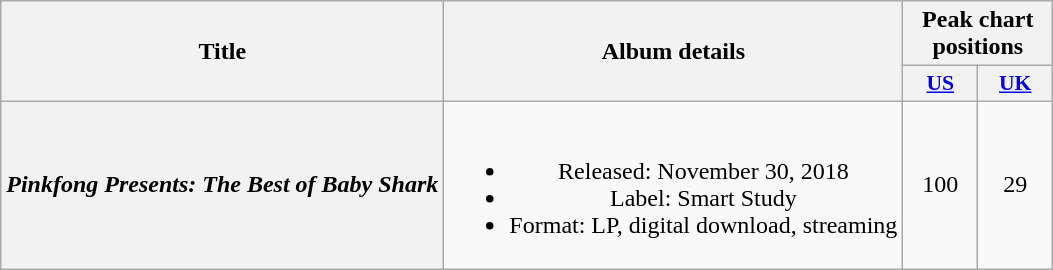<table class="wikitable plainrowheaders" style="text-align:center;">
<tr>
<th rowspan="2">Title</th>
<th rowspan="2">Album details</th>
<th colspan="2">Peak chart positions</th>
</tr>
<tr>
<th scope="col" style="width:3em;font-size:90%;"><a href='#'>US</a><br></th>
<th scope="col" style="width:3em;font-size:90%;"><a href='#'>UK</a><br></th>
</tr>
<tr>
<th scope="row"><em>Pinkfong Presents: The Best of Baby Shark</em></th>
<td><br><ul><li>Released: November 30, 2018</li><li>Label: Smart Study</li><li>Format: LP, digital download, streaming</li></ul></td>
<td>100</td>
<td>29</td>
</tr>
</table>
